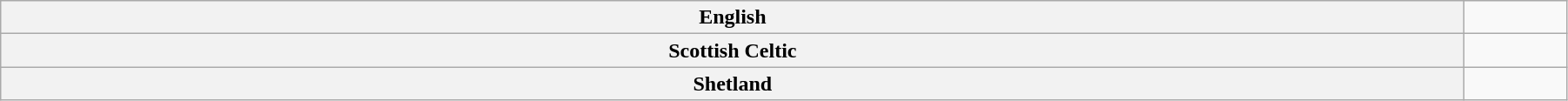<table class="wikitable" width=95%>
<tr>
<th>English</th>
<td></td>
</tr>
<tr>
<th>Scottish Celtic</th>
<td></td>
</tr>
<tr>
<th>Shetland</th>
<td></td>
</tr>
</table>
